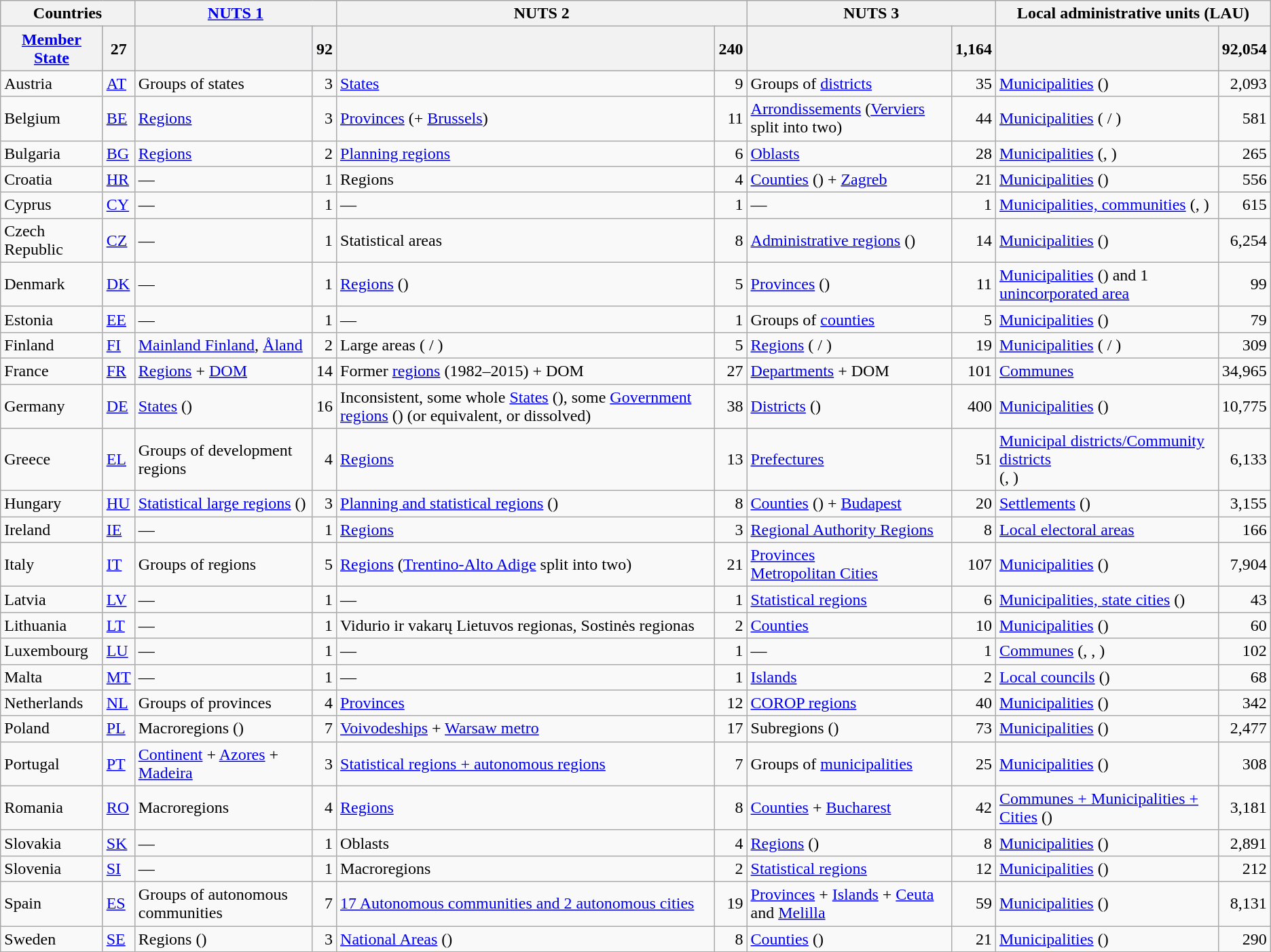<table class="wikitable">
<tr style="background:#ddd;">
<th colspan=2>Countries</th>
<th colspan=2><a href='#'>NUTS 1</a></th>
<th colspan=2>NUTS 2</th>
<th colspan=2>NUTS 3</th>
<th colspan=2>Local administrative units (LAU)</th>
</tr>
<tr style="background:#abcdef">
<th><a href='#'>Member State</a></th>
<th align=right>27</th>
<th></th>
<th align=right>92</th>
<th></th>
<th align=right>240</th>
<th></th>
<th align=right>1,164</th>
<th></th>
<th align=right>92,054</th>
</tr>
<tr>
<td>Austria</td>
<td><a href='#'>AT</a></td>
<td>Groups of states</td>
<td align=right>3</td>
<td><a href='#'>States</a></td>
<td align=right>9</td>
<td>Groups of <a href='#'>districts</a></td>
<td align=right>35</td>
<td><a href='#'>Municipalities</a> ()</td>
<td align=right>2,093</td>
</tr>
<tr>
<td>Belgium</td>
<td><a href='#'>BE</a></td>
<td><a href='#'>Regions</a></td>
<td align=right>3</td>
<td><a href='#'>Provinces</a> (+ <a href='#'>Brussels</a>)</td>
<td align=right>11</td>
<td><a href='#'>Arrondissements</a> (<a href='#'>Verviers</a> split into two)</td>
<td align=right>44</td>
<td><a href='#'>Municipalities</a> ( / )</td>
<td align=right>581</td>
</tr>
<tr>
<td>Bulgaria</td>
<td><a href='#'>BG</a></td>
<td><a href='#'>Regions</a></td>
<td align=right>2</td>
<td><a href='#'>Planning regions</a></td>
<td align=right>6</td>
<td><a href='#'>Oblasts</a></td>
<td align=right>28</td>
<td><a href='#'>Municipalities</a> (, )</td>
<td align=right>265</td>
</tr>
<tr>
<td>Croatia</td>
<td><a href='#'>HR</a></td>
<td>—</td>
<td align=right>1</td>
<td>Regions</td>
<td align=right>4</td>
<td><a href='#'>Counties</a> () + <a href='#'>Zagreb</a></td>
<td align=right>21</td>
<td><a href='#'>Municipalities</a> ()</td>
<td align=right>556</td>
</tr>
<tr>
<td>Cyprus</td>
<td><a href='#'>CY</a></td>
<td>—</td>
<td align=right>1</td>
<td>—</td>
<td align=right>1</td>
<td>—</td>
<td align=right>1</td>
<td><a href='#'>Municipalities, communities</a> (, )</td>
<td align=right>615</td>
</tr>
<tr>
<td>Czech Republic</td>
<td><a href='#'>CZ</a></td>
<td>—</td>
<td align=right>1</td>
<td>Statistical areas</td>
<td align=right>8</td>
<td><a href='#'>Administrative regions</a> ()</td>
<td align=right>14</td>
<td><a href='#'>Municipalities</a> ()</td>
<td align=right>6,254</td>
</tr>
<tr>
<td>Denmark</td>
<td><a href='#'>DK</a></td>
<td>—</td>
<td align=right>1</td>
<td><a href='#'>Regions</a> ()</td>
<td align=right>5</td>
<td><a href='#'>Provinces</a> ()</td>
<td align=right>11</td>
<td><a href='#'>Municipalities</a> () and 1 <a href='#'>unincorporated area</a></td>
<td align=right>99</td>
</tr>
<tr>
<td>Estonia</td>
<td><a href='#'>EE</a></td>
<td>—</td>
<td align=right>1</td>
<td>—</td>
<td align=right>1</td>
<td>Groups of <a href='#'>counties</a></td>
<td align=right>5</td>
<td><a href='#'>Municipalities</a> ()</td>
<td align=right>79</td>
</tr>
<tr>
<td>Finland</td>
<td><a href='#'>FI</a></td>
<td><a href='#'>Mainland Finland</a>, <a href='#'>Åland</a></td>
<td align=right>2</td>
<td>Large areas ( / )</td>
<td align=right>5</td>
<td><a href='#'>Regions</a> ( / )</td>
<td align=right>19</td>
<td><a href='#'>Municipalities</a> ( / )</td>
<td align=right>309</td>
</tr>
<tr>
<td>France</td>
<td><a href='#'>FR</a></td>
<td><a href='#'>Regions</a> + <a href='#'>DOM</a></td>
<td align=right>14</td>
<td>Former <a href='#'>regions</a> (1982–2015) + DOM</td>
<td align=right>27</td>
<td><a href='#'>Departments</a> + DOM</td>
<td align=right>101</td>
<td><a href='#'>Communes</a></td>
<td align=right>34,965</td>
</tr>
<tr>
<td>Germany</td>
<td><a href='#'>DE</a></td>
<td><a href='#'>States</a> ()</td>
<td align=right>16</td>
<td>Inconsistent, some whole <a href='#'>States</a> (), some <a href='#'>Government regions</a> () (or equivalent, or dissolved)</td>
<td align=right>38</td>
<td><a href='#'>Districts</a> ()</td>
<td align=right>400</td>
<td><a href='#'>Municipalities</a> ()</td>
<td align=right>10,775</td>
</tr>
<tr>
<td>Greece</td>
<td><a href='#'>EL</a></td>
<td>Groups of development regions</td>
<td align=right>4</td>
<td><a href='#'>Regions</a></td>
<td align=right>13</td>
<td><a href='#'>Prefectures</a></td>
<td align=right>51</td>
<td><a href='#'>Municipal districts/Community districts</a><br>(, )</td>
<td align="right">6,133</td>
</tr>
<tr>
<td>Hungary</td>
<td><a href='#'>HU</a></td>
<td><a href='#'>Statistical large regions</a> ()</td>
<td align=right>3</td>
<td><a href='#'>Planning and statistical regions</a> ()</td>
<td align=right>8</td>
<td><a href='#'>Counties</a> () + <a href='#'>Budapest</a></td>
<td align=right>20</td>
<td><a href='#'>Settlements</a> ()</td>
<td align=right>3,155</td>
</tr>
<tr>
<td>Ireland</td>
<td><a href='#'>IE</a></td>
<td>—</td>
<td align=right>1</td>
<td><a href='#'>Regions</a></td>
<td align=right>3</td>
<td><a href='#'>Regional Authority Regions</a></td>
<td align=right>8</td>
<td><a href='#'>Local electoral areas</a></td>
<td align="right">166</td>
</tr>
<tr>
<td>Italy</td>
<td><a href='#'>IT</a></td>
<td>Groups of regions</td>
<td align=right>5</td>
<td><a href='#'>Regions</a> (<a href='#'>Trentino-Alto Adige</a> split into two)</td>
<td align=right>21</td>
<td><a href='#'>Provinces</a><br><a href='#'>Metropolitan Cities</a></td>
<td align=right>107</td>
<td><a href='#'>Municipalities</a> ()</td>
<td align=right>7,904</td>
</tr>
<tr>
<td>Latvia</td>
<td><a href='#'>LV</a></td>
<td>—</td>
<td align=right>1</td>
<td>—</td>
<td align=right>1</td>
<td><a href='#'>Statistical regions</a></td>
<td align=right>6</td>
<td><a href='#'>Municipalities, state cities</a> ()</td>
<td align=right>43</td>
</tr>
<tr>
<td>Lithuania</td>
<td><a href='#'>LT</a></td>
<td>—</td>
<td align=right>1</td>
<td>Vidurio ir vakarų Lietuvos regionas, Sostinės regionas</td>
<td align=right>2</td>
<td><a href='#'>Counties</a></td>
<td align=right>10</td>
<td><a href='#'>Municipalities</a> ()</td>
<td align=right>60</td>
</tr>
<tr>
<td>Luxembourg</td>
<td><a href='#'>LU</a></td>
<td>—</td>
<td align=right>1</td>
<td>—</td>
<td align=right>1</td>
<td>—</td>
<td align=right>1</td>
<td><a href='#'>Communes</a> (, , )</td>
<td align=right>102</td>
</tr>
<tr>
<td>Malta</td>
<td><a href='#'>MT</a></td>
<td>—</td>
<td align=right>1</td>
<td>—</td>
<td align=right>1</td>
<td><a href='#'>Islands</a></td>
<td align=right>2</td>
<td><a href='#'>Local councils</a> ()</td>
<td align=right>68</td>
</tr>
<tr>
<td>Netherlands</td>
<td><a href='#'>NL</a></td>
<td>Groups of provinces</td>
<td align=right>4</td>
<td><a href='#'>Provinces</a></td>
<td align=right>12</td>
<td><a href='#'>COROP regions</a></td>
<td align=right>40</td>
<td><a href='#'>Municipalities</a> ()</td>
<td align=right>342</td>
</tr>
<tr>
<td>Poland</td>
<td><a href='#'>PL</a></td>
<td>Macroregions ()</td>
<td align=right>7</td>
<td><a href='#'>Voivodeships</a> + <a href='#'>Warsaw metro</a></td>
<td align=right>17</td>
<td>Subregions ()</td>
<td align=right>73</td>
<td><a href='#'>Municipalities</a> ()</td>
<td align=right>2,477</td>
</tr>
<tr>
<td>Portugal</td>
<td><a href='#'>PT</a></td>
<td><a href='#'>Continent</a> + <a href='#'>Azores</a> + <a href='#'>Madeira</a></td>
<td align=right>3</td>
<td><a href='#'>Statistical regions + autonomous regions</a></td>
<td align=right>7</td>
<td>Groups of <a href='#'>municipalities</a></td>
<td align=right>25</td>
<td><a href='#'>Municipalities</a> ()</td>
<td align=right>308</td>
</tr>
<tr>
<td>Romania</td>
<td><a href='#'>RO</a></td>
<td>Macroregions</td>
<td align=right>4</td>
<td><a href='#'>Regions</a></td>
<td align=right>8</td>
<td><a href='#'>Counties</a> + <a href='#'>Bucharest</a></td>
<td align=right>42</td>
<td><a href='#'>Communes + Municipalities + Cities</a> ()</td>
<td align=right>3,181</td>
</tr>
<tr>
<td>Slovakia</td>
<td><a href='#'>SK</a></td>
<td>—</td>
<td align=right>1</td>
<td>Oblasts</td>
<td align=right>4</td>
<td><a href='#'>Regions</a> ()</td>
<td align=right>8</td>
<td><a href='#'>Municipalities</a> ()</td>
<td align=right>2,891</td>
</tr>
<tr>
<td>Slovenia</td>
<td><a href='#'>SI</a></td>
<td>—</td>
<td align=right>1</td>
<td>Macroregions</td>
<td align=right>2</td>
<td><a href='#'>Statistical regions</a></td>
<td align=right>12</td>
<td><a href='#'>Municipalities</a> ()</td>
<td align=right>212</td>
</tr>
<tr>
<td>Spain</td>
<td><a href='#'>ES</a></td>
<td>Groups of autonomous communities</td>
<td align=right>7</td>
<td><a href='#'>17 Autonomous communities and 2 autonomous cities</a></td>
<td align=right>19</td>
<td><a href='#'>Provinces</a> + <a href='#'>Islands</a> + <a href='#'>Ceuta</a> and <a href='#'>Melilla</a></td>
<td align=right>59</td>
<td><a href='#'>Municipalities</a> ()</td>
<td align=right>8,131</td>
</tr>
<tr>
<td>Sweden</td>
<td><a href='#'>SE</a></td>
<td>Regions ()</td>
<td align=right>3</td>
<td><a href='#'>National Areas</a> ()</td>
<td align=right>8</td>
<td><a href='#'>Counties</a> ()</td>
<td align=right>21</td>
<td><a href='#'>Municipalities</a> ()</td>
<td align=right>290</td>
</tr>
</table>
